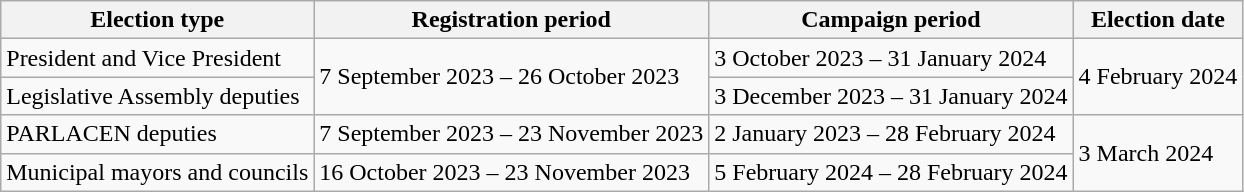<table class="wikitable">
<tr>
<th>Election type</th>
<th>Registration period</th>
<th>Campaign period</th>
<th>Election date</th>
</tr>
<tr>
<td>President and Vice President</td>
<td rowspan="2">7 September 2023 – 26 October 2023</td>
<td>3 October 2023 – 31 January 2024</td>
<td rowspan="2">4 February 2024</td>
</tr>
<tr>
<td>Legislative Assembly deputies</td>
<td>3 December 2023 – 31 January 2024</td>
</tr>
<tr>
<td>PARLACEN deputies</td>
<td>7 September 2023 – 23 November 2023</td>
<td>2 January 2023 – 28 February 2024</td>
<td rowspan="2">3 March 2024</td>
</tr>
<tr>
<td>Municipal mayors and councils</td>
<td>16 October 2023 – 23 November 2023</td>
<td>5 February 2024 – 28 February 2024</td>
</tr>
</table>
